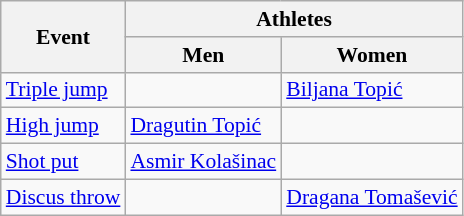<table class=wikitable style="font-size:90%">
<tr>
<th rowspan=2>Event</th>
<th colspan=2>Athletes</th>
</tr>
<tr>
<th>Men</th>
<th>Women</th>
</tr>
<tr>
<td><a href='#'>Triple jump</a></td>
<td></td>
<td><a href='#'>Biljana Topić</a></td>
</tr>
<tr>
<td><a href='#'>High jump</a></td>
<td><a href='#'>Dragutin Topić</a></td>
<td></td>
</tr>
<tr>
<td><a href='#'>Shot put</a></td>
<td><a href='#'>Asmir Kolašinac</a></td>
<td></td>
</tr>
<tr>
<td><a href='#'>Discus throw</a></td>
<td></td>
<td><a href='#'>Dragana Tomašević</a></td>
</tr>
</table>
